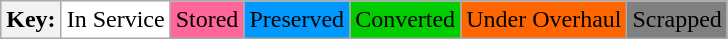<table class="wikitable">
<tr>
<th>Key:</th>
<td bgcolor=#FFFFFF>In Service</td>
<td bgcolor=#FF6699>Stored</td>
<td bgcolor=#0099FF>Preserved</td>
<td bgcolor=#00CC00>Converted</td>
<td bgcolor=#FF6600>Under Overhaul</td>
<td bgcolor=#808080>Scrapped</td>
</tr>
</table>
